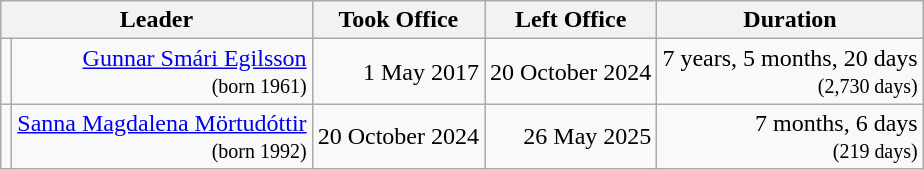<table class=wikitable style=text-align:right>
<tr>
<th colspan="2">Leader</th>
<th>Took Office</th>
<th>Left Office</th>
<th>Duration</th>
</tr>
<tr>
<td></td>
<td><a href='#'>Gunnar Smári Egilsson</a><br><small>(born 1961)</small></td>
<td>1 May 2017</td>
<td>20 October 2024</td>
<td>7 years, 5 months, 20 days<br><small>(2,730 days)</small></td>
</tr>
<tr>
<td></td>
<td><a href='#'>Sanna Magdalena Mörtudóttir</a><br><small>(born 1992)</small></td>
<td>20 October 2024</td>
<td>26 May 2025</td>
<td>7 months, 6 days<br><small>(219 days)</small></td>
</tr>
</table>
